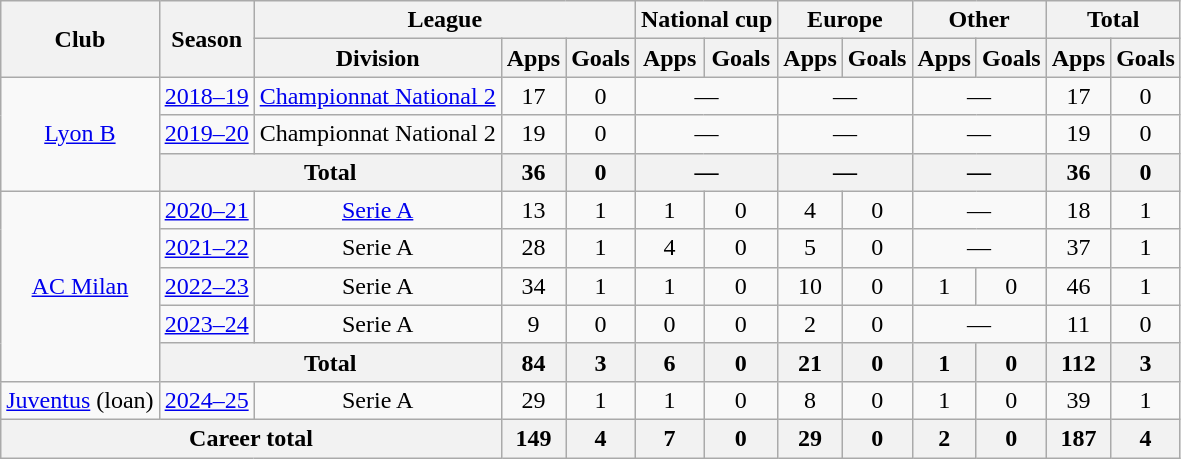<table class="wikitable" style="text-align:center">
<tr>
<th rowspan="2">Club</th>
<th rowspan="2">Season</th>
<th colspan="3">League</th>
<th colspan="2">National cup</th>
<th colspan="2">Europe</th>
<th colspan="2">Other</th>
<th colspan="2">Total</th>
</tr>
<tr>
<th>Division</th>
<th>Apps</th>
<th>Goals</th>
<th>Apps</th>
<th>Goals</th>
<th>Apps</th>
<th>Goals</th>
<th>Apps</th>
<th>Goals</th>
<th>Apps</th>
<th>Goals</th>
</tr>
<tr>
<td rowspan="3"><a href='#'>Lyon B</a></td>
<td><a href='#'>2018–19</a></td>
<td><a href='#'>Championnat National 2</a></td>
<td>17</td>
<td>0</td>
<td colspan="2">—</td>
<td colspan="2">—</td>
<td colspan="2">—</td>
<td>17</td>
<td>0</td>
</tr>
<tr>
<td><a href='#'>2019–20</a></td>
<td>Championnat National 2</td>
<td>19</td>
<td>0</td>
<td colspan="2">—</td>
<td colspan="2">—</td>
<td colspan="2">—</td>
<td>19</td>
<td>0</td>
</tr>
<tr>
<th colspan="2">Total</th>
<th>36</th>
<th>0</th>
<th colspan="2">—</th>
<th colspan="2">—</th>
<th colspan="2">—</th>
<th>36</th>
<th>0</th>
</tr>
<tr>
<td rowspan="5"><a href='#'>AC Milan</a></td>
<td><a href='#'>2020–21</a></td>
<td><a href='#'>Serie A</a></td>
<td>13</td>
<td>1</td>
<td>1</td>
<td>0</td>
<td>4</td>
<td>0</td>
<td colspan="2">—</td>
<td>18</td>
<td>1</td>
</tr>
<tr>
<td><a href='#'>2021–22</a></td>
<td>Serie A</td>
<td>28</td>
<td>1</td>
<td>4</td>
<td>0</td>
<td>5</td>
<td>0</td>
<td colspan="2">—</td>
<td>37</td>
<td>1</td>
</tr>
<tr>
<td><a href='#'>2022–23</a></td>
<td>Serie A</td>
<td>34</td>
<td>1</td>
<td>1</td>
<td>0</td>
<td>10</td>
<td>0</td>
<td>1</td>
<td>0</td>
<td>46</td>
<td>1</td>
</tr>
<tr>
<td><a href='#'>2023–24</a></td>
<td>Serie A</td>
<td>9</td>
<td>0</td>
<td>0</td>
<td>0</td>
<td>2</td>
<td>0</td>
<td colspan="2">—</td>
<td>11</td>
<td>0</td>
</tr>
<tr>
<th colspan="2">Total</th>
<th>84</th>
<th>3</th>
<th>6</th>
<th>0</th>
<th>21</th>
<th>0</th>
<th>1</th>
<th>0</th>
<th>112</th>
<th>3</th>
</tr>
<tr>
<td><a href='#'>Juventus</a> (loan)</td>
<td><a href='#'>2024–25</a></td>
<td>Serie A</td>
<td>29</td>
<td>1</td>
<td>1</td>
<td>0</td>
<td>8</td>
<td>0</td>
<td>1</td>
<td>0</td>
<td>39</td>
<td>1</td>
</tr>
<tr>
<th colspan="3">Career total</th>
<th>149</th>
<th>4</th>
<th>7</th>
<th>0</th>
<th>29</th>
<th>0</th>
<th>2</th>
<th>0</th>
<th>187</th>
<th>4</th>
</tr>
</table>
